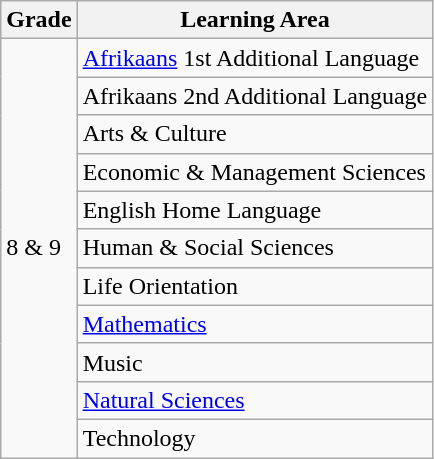<table class="wikitable">
<tr>
<th>Grade</th>
<th>Learning Area</th>
</tr>
<tr>
<td rowspan="11">8 & 9</td>
<td><a href='#'>Afrikaans</a> 1st Additional Language</td>
</tr>
<tr>
<td>Afrikaans 2nd Additional Language</td>
</tr>
<tr>
<td>Arts & Culture</td>
</tr>
<tr>
<td>Economic & Management Sciences</td>
</tr>
<tr>
<td>English Home Language</td>
</tr>
<tr>
<td>Human & Social Sciences</td>
</tr>
<tr>
<td>Life Orientation</td>
</tr>
<tr>
<td><a href='#'>Mathematics</a></td>
</tr>
<tr>
<td>Music</td>
</tr>
<tr>
<td><a href='#'>Natural Sciences</a></td>
</tr>
<tr>
<td>Technology</td>
</tr>
</table>
